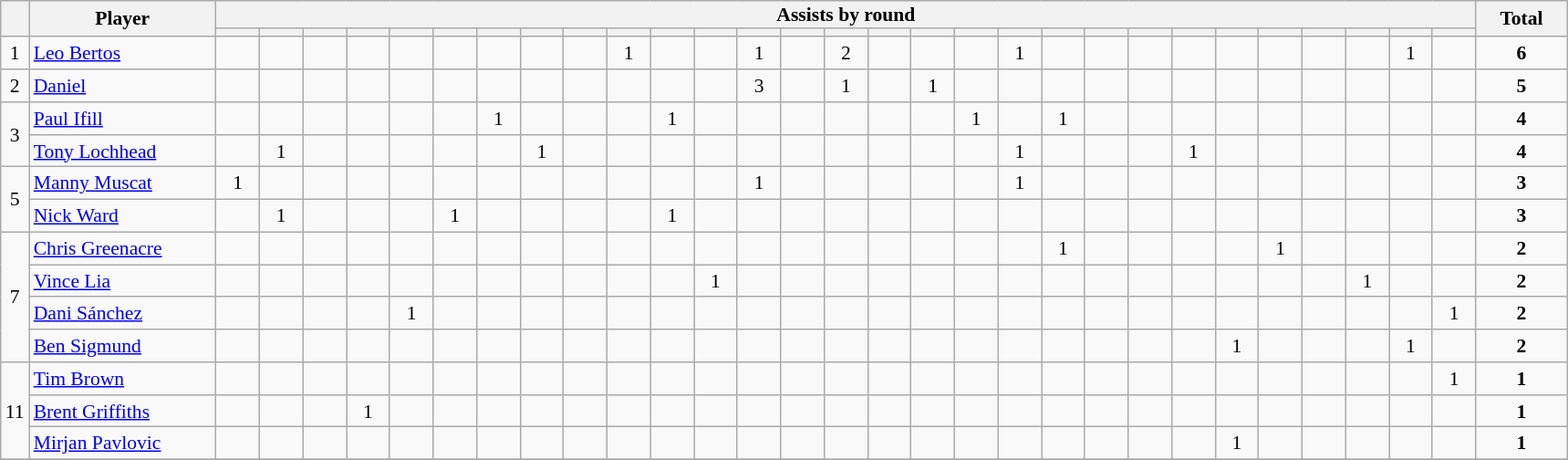<table class="wikitable" style="text-align:center; line-height: 90%; font-size:90%;">
<tr>
<th rowspan=2></th>
<th rowspan=2 width=130>Player</th>
<th colspan=29>Assists by round</th>
<th rowspan=2 colspan="2" width=60>Total</th>
</tr>
<tr>
<th width=25></th>
<th width=25></th>
<th width=25></th>
<th width=25></th>
<th width=25></th>
<th width=25></th>
<th width=25></th>
<th width=25></th>
<th width=25></th>
<th width=25></th>
<th width=25></th>
<th width=25></th>
<th width=25></th>
<th width=25></th>
<th width=25></th>
<th width=25></th>
<th width=25></th>
<th width=25></th>
<th width=25></th>
<th width=25></th>
<th width=25></th>
<th width=25></th>
<th width=25></th>
<th width=25></th>
<th width=25></th>
<th width=25></th>
<th width=25></th>
<th width=25></th>
<th width=25></th>
</tr>
<tr>
<td>1</td>
<td align=left height=17> <a href='#'>Leo Bertos</a></td>
<td></td>
<td></td>
<td></td>
<td></td>
<td></td>
<td></td>
<td></td>
<td></td>
<td></td>
<td>1</td>
<td></td>
<td></td>
<td>1</td>
<td></td>
<td>2</td>
<td></td>
<td></td>
<td></td>
<td>1</td>
<td></td>
<td></td>
<td></td>
<td></td>
<td></td>
<td></td>
<td></td>
<td></td>
<td>1</td>
<td></td>
<td><strong>6</strong></td>
</tr>
<tr>
<td>2</td>
<td align=left height=17> <a href='#'>Daniel</a></td>
<td></td>
<td></td>
<td></td>
<td></td>
<td></td>
<td></td>
<td></td>
<td></td>
<td></td>
<td></td>
<td></td>
<td></td>
<td>3</td>
<td></td>
<td>1</td>
<td></td>
<td>1</td>
<td></td>
<td></td>
<td></td>
<td></td>
<td></td>
<td></td>
<td></td>
<td></td>
<td></td>
<td></td>
<td></td>
<td></td>
<td><strong>5</strong></td>
</tr>
<tr>
<td rowspan=2>3</td>
<td align=left height=17> <a href='#'>Paul Ifill</a></td>
<td></td>
<td></td>
<td></td>
<td></td>
<td></td>
<td></td>
<td>1</td>
<td></td>
<td></td>
<td></td>
<td>1</td>
<td></td>
<td></td>
<td></td>
<td></td>
<td></td>
<td></td>
<td>1</td>
<td></td>
<td>1</td>
<td></td>
<td></td>
<td></td>
<td></td>
<td></td>
<td></td>
<td></td>
<td></td>
<td></td>
<td><strong>4</strong></td>
</tr>
<tr>
<td align=left height=17> <a href='#'>Tony Lochhead</a></td>
<td></td>
<td>1</td>
<td></td>
<td></td>
<td></td>
<td></td>
<td></td>
<td>1</td>
<td></td>
<td></td>
<td></td>
<td></td>
<td></td>
<td></td>
<td></td>
<td></td>
<td></td>
<td></td>
<td>1</td>
<td></td>
<td></td>
<td></td>
<td>1</td>
<td></td>
<td></td>
<td></td>
<td></td>
<td></td>
<td></td>
<td><strong>4</strong></td>
</tr>
<tr>
<td rowspan=2>5</td>
<td align=left height=17> <a href='#'>Manny Muscat</a></td>
<td>1</td>
<td></td>
<td></td>
<td></td>
<td></td>
<td></td>
<td></td>
<td></td>
<td></td>
<td></td>
<td></td>
<td></td>
<td>1</td>
<td></td>
<td></td>
<td></td>
<td></td>
<td></td>
<td>1</td>
<td></td>
<td></td>
<td></td>
<td></td>
<td></td>
<td></td>
<td></td>
<td></td>
<td></td>
<td></td>
<td><strong>3</strong></td>
</tr>
<tr>
<td align=left height=17> <a href='#'>Nick Ward</a></td>
<td></td>
<td>1</td>
<td></td>
<td></td>
<td></td>
<td>1</td>
<td></td>
<td></td>
<td></td>
<td></td>
<td>1</td>
<td></td>
<td></td>
<td></td>
<td></td>
<td></td>
<td></td>
<td></td>
<td></td>
<td></td>
<td></td>
<td></td>
<td></td>
<td></td>
<td></td>
<td></td>
<td></td>
<td></td>
<td></td>
<td><strong>3</strong></td>
</tr>
<tr>
<td rowspan=4>7</td>
<td align=left height=17> <a href='#'>Chris Greenacre</a></td>
<td></td>
<td></td>
<td></td>
<td></td>
<td></td>
<td></td>
<td></td>
<td></td>
<td></td>
<td></td>
<td></td>
<td></td>
<td></td>
<td></td>
<td></td>
<td></td>
<td></td>
<td></td>
<td></td>
<td>1</td>
<td></td>
<td></td>
<td></td>
<td></td>
<td>1</td>
<td></td>
<td></td>
<td></td>
<td></td>
<td><strong>2</strong></td>
</tr>
<tr>
<td align=left height=17> <a href='#'>Vince Lia</a></td>
<td></td>
<td></td>
<td></td>
<td></td>
<td></td>
<td></td>
<td></td>
<td></td>
<td></td>
<td></td>
<td></td>
<td>1</td>
<td></td>
<td></td>
<td></td>
<td></td>
<td></td>
<td></td>
<td></td>
<td></td>
<td></td>
<td></td>
<td></td>
<td></td>
<td></td>
<td></td>
<td>1</td>
<td></td>
<td></td>
<td><strong>2</strong></td>
</tr>
<tr>
<td align=left height=17> <a href='#'>Dani Sánchez</a></td>
<td></td>
<td></td>
<td></td>
<td></td>
<td>1</td>
<td></td>
<td></td>
<td></td>
<td></td>
<td></td>
<td></td>
<td></td>
<td></td>
<td></td>
<td></td>
<td></td>
<td></td>
<td></td>
<td></td>
<td></td>
<td></td>
<td></td>
<td></td>
<td></td>
<td></td>
<td></td>
<td></td>
<td></td>
<td>1</td>
<td><strong>2</strong></td>
</tr>
<tr>
<td align=left height=17> <a href='#'>Ben Sigmund</a></td>
<td></td>
<td></td>
<td></td>
<td></td>
<td></td>
<td></td>
<td></td>
<td></td>
<td></td>
<td></td>
<td></td>
<td></td>
<td></td>
<td></td>
<td></td>
<td></td>
<td></td>
<td></td>
<td></td>
<td></td>
<td></td>
<td></td>
<td></td>
<td>1</td>
<td></td>
<td></td>
<td></td>
<td>1</td>
<td></td>
<td><strong>2</strong></td>
</tr>
<tr>
<td rowspan=3>11</td>
<td align=left height=17> <a href='#'>Tim Brown</a></td>
<td></td>
<td></td>
<td></td>
<td></td>
<td></td>
<td></td>
<td></td>
<td></td>
<td></td>
<td></td>
<td></td>
<td></td>
<td></td>
<td></td>
<td></td>
<td></td>
<td></td>
<td></td>
<td></td>
<td></td>
<td></td>
<td></td>
<td></td>
<td></td>
<td></td>
<td></td>
<td></td>
<td></td>
<td>1</td>
<td><strong>1</strong></td>
</tr>
<tr>
<td align=left height=17> <a href='#'>Brent Griffiths</a></td>
<td></td>
<td></td>
<td></td>
<td>1</td>
<td></td>
<td></td>
<td></td>
<td></td>
<td></td>
<td></td>
<td></td>
<td></td>
<td></td>
<td></td>
<td></td>
<td></td>
<td></td>
<td></td>
<td></td>
<td></td>
<td></td>
<td></td>
<td></td>
<td></td>
<td></td>
<td></td>
<td></td>
<td></td>
<td></td>
<td><strong>1</strong></td>
</tr>
<tr>
<td align=left height=17> <a href='#'>Mirjan Pavlovic</a></td>
<td></td>
<td></td>
<td></td>
<td></td>
<td></td>
<td></td>
<td></td>
<td></td>
<td></td>
<td></td>
<td></td>
<td></td>
<td></td>
<td></td>
<td></td>
<td></td>
<td></td>
<td></td>
<td></td>
<td></td>
<td></td>
<td></td>
<td></td>
<td>1</td>
<td></td>
<td></td>
<td></td>
<td></td>
<td></td>
<td><strong>1</strong></td>
</tr>
<tr>
</tr>
</table>
